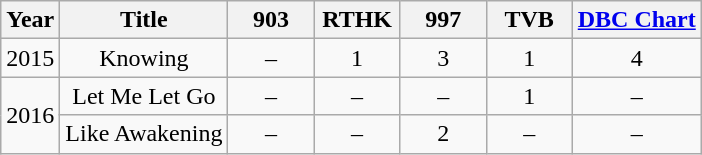<table class="wikitable">
<tr>
<th>Year</th>
<th>Title</th>
<th width="50">903 <br></th>
<th width="50">RTHK <br></th>
<th width="50">997 <br></th>
<th width="50">TVB <br></th>
<th><a href='#'>DBC Chart</a></th>
</tr>
<tr align="center">
<td>2015</td>
<td>Knowing</td>
<td>–</td>
<td>1</td>
<td>3</td>
<td>1</td>
<td>4</td>
</tr>
<tr align="center">
<td rowspan="2">2016</td>
<td>Let Me Let Go</td>
<td>–</td>
<td>–</td>
<td>–</td>
<td>1</td>
<td>–</td>
</tr>
<tr align="center">
<td>Like Awakening</td>
<td>–</td>
<td>–</td>
<td>2</td>
<td>–</td>
<td>–</td>
</tr>
</table>
